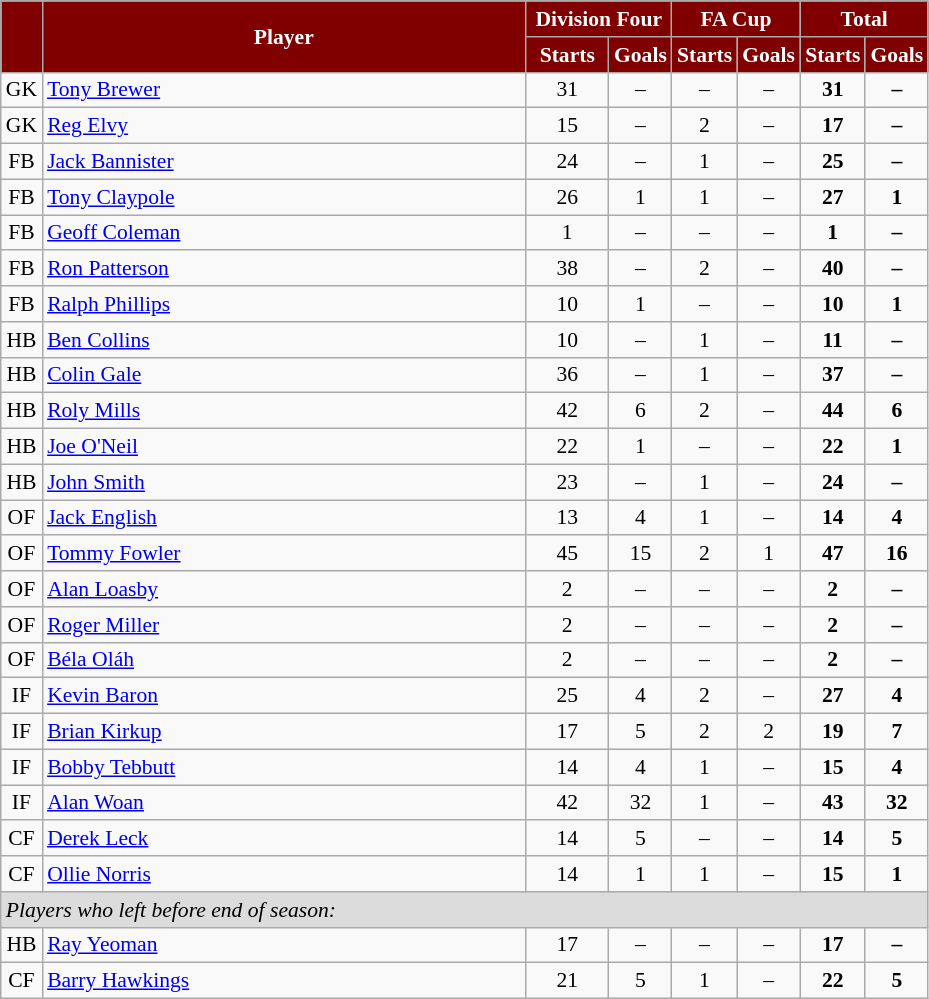<table class="wikitable"  style="text-align:center; font-size:90%; width:49%;">
<tr>
<th rowspan="2" style="background:maroon; color:white;  width: 4%"></th>
<th rowspan="2" style="background:maroon; color:white; ">Player</th>
<th colspan="2" style="background:maroon; color:white; ">Division Four</th>
<th colspan="2" style="background:maroon; color:white; ">FA Cup</th>
<th colspan="2" style="background:maroon; color:white; ">Total</th>
</tr>
<tr>
<th style="background:maroon; color:white;  width: 9%;">Starts</th>
<th style="background:maroon; color:white;  width: 6%;">Goals</th>
<th style="background:maroon; color:white;  width: 4%;">Starts</th>
<th style="background:maroon; color:white;  width: 4%;">Goals</th>
<th style="background:maroon; color:white;  width: 4%;">Starts</th>
<th style="background:maroon; color:white;  width: 4%;">Goals</th>
</tr>
<tr>
<td>GK</td>
<td style="text-align:left;"><a href='#'>Tony Brewer</a></td>
<td>31</td>
<td>–</td>
<td>–</td>
<td>–</td>
<td><strong>31</strong></td>
<td><strong>–</strong></td>
</tr>
<tr>
<td>GK</td>
<td style="text-align:left;"><a href='#'>Reg Elvy</a></td>
<td>15</td>
<td>–</td>
<td>2</td>
<td>–</td>
<td><strong>17</strong></td>
<td><strong>–</strong></td>
</tr>
<tr>
<td>FB</td>
<td style="text-align:left;"><a href='#'>Jack Bannister</a></td>
<td>24</td>
<td>–</td>
<td>1</td>
<td>–</td>
<td><strong>25</strong></td>
<td><strong>–</strong></td>
</tr>
<tr>
<td>FB</td>
<td style="text-align:left;"><a href='#'>Tony Claypole</a></td>
<td>26</td>
<td>1</td>
<td>1</td>
<td>–</td>
<td><strong>27</strong></td>
<td><strong>1</strong></td>
</tr>
<tr>
<td>FB</td>
<td style="text-align:left;"><a href='#'>Geoff Coleman</a></td>
<td>1</td>
<td>–</td>
<td>–</td>
<td>–</td>
<td><strong>1</strong></td>
<td><strong>–</strong></td>
</tr>
<tr>
<td>FB</td>
<td style="text-align:left;"><a href='#'>Ron Patterson</a></td>
<td>38</td>
<td>–</td>
<td>2</td>
<td>–</td>
<td><strong>40</strong></td>
<td><strong>–</strong></td>
</tr>
<tr>
<td>FB</td>
<td style="text-align:left;"><a href='#'>Ralph Phillips</a></td>
<td>10</td>
<td>1</td>
<td>–</td>
<td>–</td>
<td><strong>10</strong></td>
<td><strong>1</strong></td>
</tr>
<tr>
<td>HB</td>
<td style="text-align:left;"><a href='#'>Ben Collins</a></td>
<td>10</td>
<td>–</td>
<td>1</td>
<td>–</td>
<td><strong>11</strong></td>
<td><strong>–</strong></td>
</tr>
<tr>
<td>HB</td>
<td style="text-align:left;"><a href='#'>Colin Gale</a></td>
<td>36</td>
<td>–</td>
<td>1</td>
<td>–</td>
<td><strong>37</strong></td>
<td><strong>–</strong></td>
</tr>
<tr>
<td>HB</td>
<td style="text-align:left;"><a href='#'>Roly Mills</a></td>
<td>42</td>
<td>6</td>
<td>2</td>
<td>–</td>
<td><strong>44</strong></td>
<td><strong>6</strong></td>
</tr>
<tr>
<td>HB</td>
<td style="text-align:left;"><a href='#'>Joe O'Neil</a></td>
<td>22</td>
<td>1</td>
<td>–</td>
<td>–</td>
<td><strong>22</strong></td>
<td><strong>1</strong></td>
</tr>
<tr>
<td>HB</td>
<td style="text-align:left;"><a href='#'>John Smith</a></td>
<td>23</td>
<td>–</td>
<td>1</td>
<td>–</td>
<td><strong>24</strong></td>
<td><strong>–</strong></td>
</tr>
<tr>
<td>OF</td>
<td style="text-align:left;"><a href='#'>Jack English</a></td>
<td>13</td>
<td>4</td>
<td>1</td>
<td>–</td>
<td><strong>14</strong></td>
<td><strong>4</strong></td>
</tr>
<tr>
<td>OF</td>
<td style="text-align:left;"><a href='#'>Tommy Fowler</a></td>
<td>45</td>
<td>15</td>
<td>2</td>
<td>1</td>
<td><strong>47</strong></td>
<td><strong>16</strong></td>
</tr>
<tr>
<td>OF</td>
<td style="text-align:left;"><a href='#'>Alan Loasby</a></td>
<td>2</td>
<td>–</td>
<td>–</td>
<td>–</td>
<td><strong>2</strong></td>
<td><strong>–</strong></td>
</tr>
<tr>
<td>OF</td>
<td style="text-align:left;"><a href='#'>Roger Miller</a></td>
<td>2</td>
<td>–</td>
<td>–</td>
<td>–</td>
<td><strong>2</strong></td>
<td><strong>–</strong></td>
</tr>
<tr>
<td>OF</td>
<td style="text-align:left;"><a href='#'>Béla Oláh</a></td>
<td>2</td>
<td>–</td>
<td>–</td>
<td>–</td>
<td><strong>2</strong></td>
<td><strong>–</strong></td>
</tr>
<tr>
<td>IF</td>
<td style="text-align:left;"><a href='#'>Kevin Baron</a></td>
<td>25</td>
<td>4</td>
<td>2</td>
<td>–</td>
<td><strong>27</strong></td>
<td><strong>4</strong></td>
</tr>
<tr>
<td>IF</td>
<td style="text-align:left;"><a href='#'>Brian Kirkup</a></td>
<td>17</td>
<td>5</td>
<td>2</td>
<td>2</td>
<td><strong>19</strong></td>
<td><strong>7</strong></td>
</tr>
<tr>
<td>IF</td>
<td style="text-align:left;"><a href='#'>Bobby Tebbutt</a></td>
<td>14</td>
<td>4</td>
<td>1</td>
<td>–</td>
<td><strong>15</strong></td>
<td><strong>4</strong></td>
</tr>
<tr>
<td>IF</td>
<td style="text-align:left;"><a href='#'>Alan Woan</a></td>
<td>42</td>
<td>32</td>
<td>1</td>
<td>–</td>
<td><strong>43</strong></td>
<td><strong>32</strong></td>
</tr>
<tr>
<td>CF</td>
<td style="text-align:left;"><a href='#'>Derek Leck</a></td>
<td>14</td>
<td>5</td>
<td>–</td>
<td>–</td>
<td><strong>14</strong></td>
<td><strong>5</strong></td>
</tr>
<tr>
<td>CF</td>
<td style="text-align:left;"><a href='#'>Ollie Norris</a></td>
<td>14</td>
<td>1</td>
<td>1</td>
<td>–</td>
<td><strong>15</strong></td>
<td><strong>1</strong></td>
</tr>
<tr>
<td colspan="20" style="background:#dcdcdc; text-align:left;"><em>Players who left before end of season:</em></td>
</tr>
<tr>
<td>HB</td>
<td style="text-align:left;"><a href='#'>Ray Yeoman</a></td>
<td>17</td>
<td>–</td>
<td>–</td>
<td>–</td>
<td><strong>17</strong></td>
<td><strong>–</strong></td>
</tr>
<tr>
<td>CF</td>
<td style="text-align:left;"><a href='#'>Barry Hawkings</a></td>
<td>21</td>
<td>5</td>
<td>1</td>
<td>–</td>
<td><strong>22</strong></td>
<td><strong>5</strong></td>
</tr>
</table>
